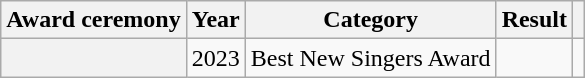<table class="wikitable plainrowheaders" style="text-align:center">
<tr>
<th scope="col">Award ceremony</th>
<th scope="col">Year</th>
<th scope="col">Category </th>
<th scope="col">Result</th>
<th scope="col" class="unsortable"></th>
</tr>
<tr>
<th scope="row"></th>
<td>2023</td>
<td style="text-align:left">Best New Singers Award</td>
<td></td>
<td></td>
</tr>
</table>
